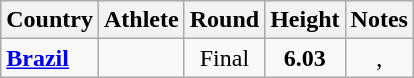<table class="wikitable sortable" style="text-align:center">
<tr>
<th>Country</th>
<th>Athlete</th>
<th>Round</th>
<th>Height</th>
<th>Notes</th>
</tr>
<tr>
<td align=left><strong><a href='#'>Brazil</a></strong></td>
<td align=left></td>
<td>Final</td>
<td><strong>6.03</strong></td>
<td>, </td>
</tr>
</table>
